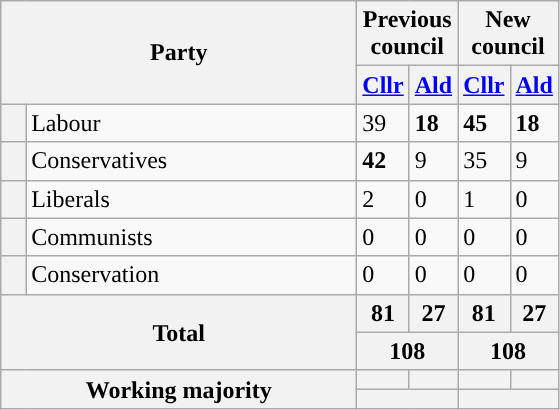<table class="wikitable">
<tr>
<th colspan="2" rowspan="2" style="width: 230px">Party</th>
<th valign=top colspan="2" style="width: 30px">Previous council</th>
<th valign=top colspan="2" style="width: 30px">New council</th>
</tr>
<tr>
<th><a href='#'>Cllr</a></th>
<th><a href='#'>Ald</a></th>
<th><a href='#'>Cllr</a></th>
<th><a href='#'>Ald</a></th>
</tr>
<tr>
<th style="background-color: "></th>
<td>Labour</td>
<td>39</td>
<td><strong>18</strong></td>
<td><strong>45</strong></td>
<td><strong>18</strong></td>
</tr>
<tr>
<th style="background-color: "></th>
<td>Conservatives</td>
<td><strong>42</strong></td>
<td>9</td>
<td>35</td>
<td>9</td>
</tr>
<tr>
<th style="background-color: "></th>
<td>Liberals</td>
<td>2</td>
<td>0</td>
<td>1</td>
<td>0</td>
</tr>
<tr>
<th style="background-color: "></th>
<td>Communists</td>
<td>0</td>
<td>0</td>
<td>0</td>
<td>0</td>
</tr>
<tr>
<th style="background-color: "></th>
<td>Conservation</td>
<td>0</td>
<td>0</td>
<td>0</td>
<td>0</td>
</tr>
<tr>
<th colspan="2" rowspan="2">Total</th>
<th style="text-align: center">81</th>
<th style="text-align: center">27</th>
<th style="text-align: center">81</th>
<th style="text-align: center">27</th>
</tr>
<tr>
<th colspan="2" style="text-align: center">108</th>
<th colspan="2" style="text-align: center">108</th>
</tr>
<tr>
<th colspan="2" rowspan="2">Working majority</th>
<th></th>
<th></th>
<th></th>
<th></th>
</tr>
<tr>
<th colspan="2"></th>
<th colspan="2"></th>
</tr>
</table>
